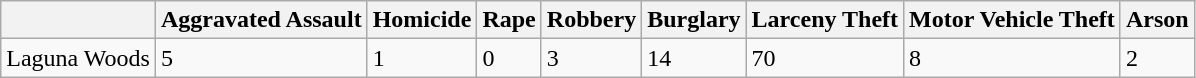<table class="wikitable">
<tr>
<th></th>
<th>Aggravated Assault</th>
<th>Homicide</th>
<th>Rape</th>
<th>Robbery</th>
<th>Burglary</th>
<th>Larceny Theft</th>
<th>Motor Vehicle Theft</th>
<th>Arson</th>
</tr>
<tr>
<td>Laguna Woods</td>
<td>5</td>
<td>1</td>
<td>0</td>
<td>3</td>
<td>14</td>
<td>70</td>
<td>8</td>
<td>2</td>
</tr>
</table>
